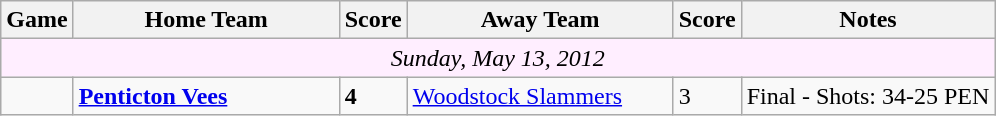<table class="wikitable">
<tr>
<th>Game</th>
<th width="170">Home Team</th>
<th>Score</th>
<th width="170">Away Team</th>
<th>Score</th>
<th>Notes</th>
</tr>
<tr align=center bgcolor="ffeeff">
<td colspan="11"><em>Sunday, May 13, 2012</em></td>
</tr>
<tr bgcolor=>
<td></td>
<td><strong><a href='#'>Penticton Vees</a></strong></td>
<td><strong>4</strong></td>
<td><a href='#'>Woodstock Slammers</a></td>
<td>3</td>
<td>Final - Shots: 34-25 PEN</td>
</tr>
</table>
